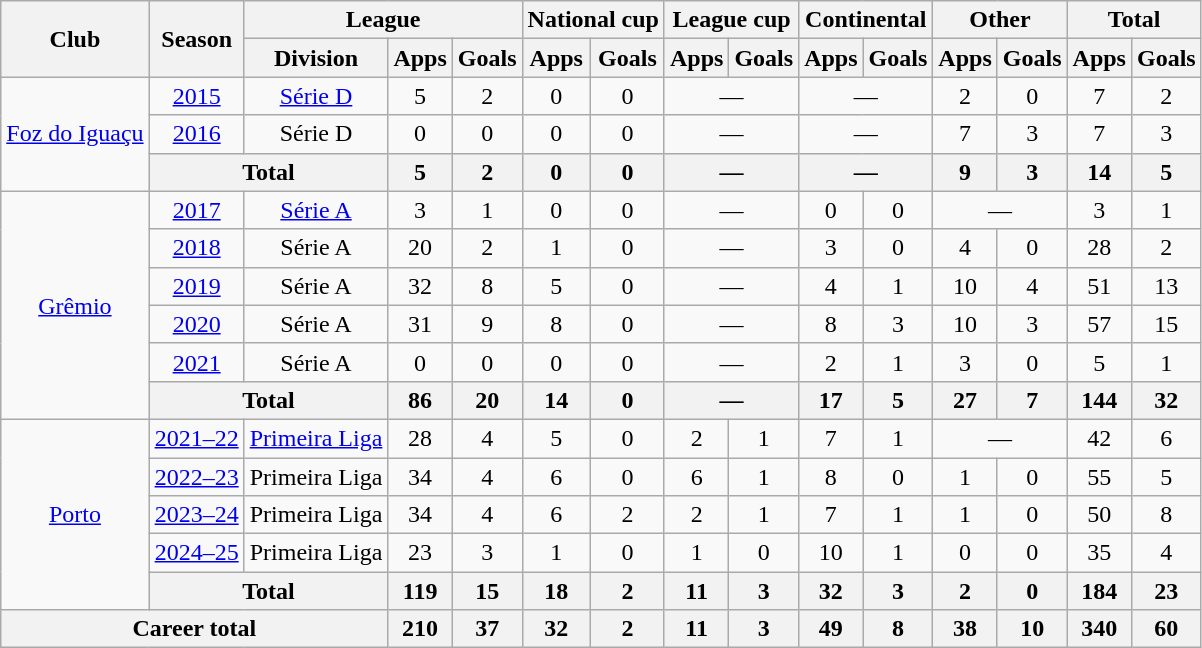<table class="wikitable" style="text-align:center">
<tr>
<th rowspan="2">Club</th>
<th rowspan="2">Season</th>
<th colspan="3">League</th>
<th colspan="2">National cup</th>
<th colspan="2">League cup</th>
<th colspan="2">Continental</th>
<th colspan="2">Other</th>
<th colspan="2">Total</th>
</tr>
<tr>
<th>Division</th>
<th>Apps</th>
<th>Goals</th>
<th>Apps</th>
<th>Goals</th>
<th>Apps</th>
<th>Goals</th>
<th>Apps</th>
<th>Goals</th>
<th>Apps</th>
<th>Goals</th>
<th>Apps</th>
<th>Goals</th>
</tr>
<tr>
<td rowspan="3"><a href='#'>Foz do Iguaçu</a></td>
<td><a href='#'>2015</a></td>
<td><a href='#'>Série D</a></td>
<td>5</td>
<td>2</td>
<td>0</td>
<td>0</td>
<td colspan="2">—</td>
<td colspan="2">—</td>
<td>2</td>
<td>0</td>
<td>7</td>
<td>2</td>
</tr>
<tr>
<td><a href='#'>2016</a></td>
<td>Série D</td>
<td>0</td>
<td>0</td>
<td>0</td>
<td>0</td>
<td colspan="2">—</td>
<td colspan="2">—</td>
<td>7</td>
<td>3</td>
<td>7</td>
<td>3</td>
</tr>
<tr>
<th colspan="2">Total</th>
<th>5</th>
<th>2</th>
<th>0</th>
<th>0</th>
<th colspan="2">—</th>
<th colspan="2">—</th>
<th>9</th>
<th>3</th>
<th>14</th>
<th>5</th>
</tr>
<tr>
<td rowspan="6"><a href='#'>Grêmio</a></td>
<td><a href='#'>2017</a></td>
<td><a href='#'>Série A</a></td>
<td>3</td>
<td>1</td>
<td>0</td>
<td>0</td>
<td colspan="2">—</td>
<td>0</td>
<td>0</td>
<td colspan="2">—</td>
<td>3</td>
<td>1</td>
</tr>
<tr>
<td><a href='#'>2018</a></td>
<td>Série A</td>
<td>20</td>
<td>2</td>
<td>1</td>
<td>0</td>
<td colspan="2">—</td>
<td>3</td>
<td>0</td>
<td>4</td>
<td>0</td>
<td>28</td>
<td>2</td>
</tr>
<tr>
<td><a href='#'>2019</a></td>
<td>Série A</td>
<td>32</td>
<td>8</td>
<td>5</td>
<td>0</td>
<td colspan="2">—</td>
<td>4</td>
<td>1</td>
<td>10</td>
<td>4</td>
<td>51</td>
<td>13</td>
</tr>
<tr>
<td><a href='#'>2020</a></td>
<td>Série A</td>
<td>31</td>
<td>9</td>
<td>8</td>
<td>0</td>
<td colspan="2">—</td>
<td>8</td>
<td>3</td>
<td>10</td>
<td>3</td>
<td>57</td>
<td>15</td>
</tr>
<tr>
<td><a href='#'>2021</a></td>
<td>Série A</td>
<td>0</td>
<td>0</td>
<td>0</td>
<td>0</td>
<td colspan="2">—</td>
<td>2</td>
<td>1</td>
<td>3</td>
<td>0</td>
<td>5</td>
<td>1</td>
</tr>
<tr>
<th colspan="2">Total</th>
<th>86</th>
<th>20</th>
<th>14</th>
<th>0</th>
<th colspan="2">—</th>
<th>17</th>
<th>5</th>
<th>27</th>
<th>7</th>
<th>144</th>
<th>32</th>
</tr>
<tr>
<td rowspan="5"><a href='#'>Porto</a></td>
<td><a href='#'>2021–22</a></td>
<td><a href='#'>Primeira Liga</a></td>
<td>28</td>
<td>4</td>
<td>5</td>
<td>0</td>
<td>2</td>
<td>1</td>
<td>7</td>
<td>1</td>
<td colspan="2">—</td>
<td>42</td>
<td>6</td>
</tr>
<tr>
<td><a href='#'>2022–23</a></td>
<td>Primeira Liga</td>
<td>34</td>
<td>4</td>
<td>6</td>
<td>0</td>
<td>6</td>
<td>1</td>
<td>8</td>
<td>0</td>
<td>1</td>
<td>0</td>
<td>55</td>
<td>5</td>
</tr>
<tr>
<td><a href='#'>2023–24</a></td>
<td>Primeira Liga</td>
<td>34</td>
<td>4</td>
<td>6</td>
<td>2</td>
<td>2</td>
<td>1</td>
<td>7</td>
<td>1</td>
<td>1</td>
<td>0</td>
<td>50</td>
<td>8</td>
</tr>
<tr>
<td><a href='#'>2024–25</a></td>
<td>Primeira Liga</td>
<td>23</td>
<td>3</td>
<td>1</td>
<td>0</td>
<td>1</td>
<td>0</td>
<td>10</td>
<td>1</td>
<td>0</td>
<td>0</td>
<td>35</td>
<td>4</td>
</tr>
<tr>
<th colspan="2">Total</th>
<th>119</th>
<th>15</th>
<th>18</th>
<th>2</th>
<th>11</th>
<th>3</th>
<th>32</th>
<th>3</th>
<th>2</th>
<th>0</th>
<th>184</th>
<th>23</th>
</tr>
<tr>
<th colspan="3">Career total</th>
<th>210</th>
<th>37</th>
<th>32</th>
<th>2</th>
<th>11</th>
<th>3</th>
<th>49</th>
<th>8</th>
<th>38</th>
<th>10</th>
<th>340</th>
<th>60</th>
</tr>
</table>
